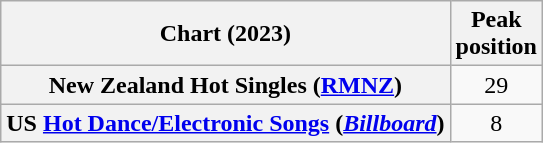<table class="wikitable sortable plainrowheaders" style="text-align:center">
<tr>
<th scope="col">Chart (2023)</th>
<th scope="col">Peak<br>position</th>
</tr>
<tr>
<th scope="row">New Zealand Hot Singles (<a href='#'>RMNZ</a>)</th>
<td>29</td>
</tr>
<tr>
<th scope="row">US <a href='#'>Hot Dance/Electronic Songs</a> (<em><a href='#'>Billboard</a></em>)</th>
<td>8</td>
</tr>
</table>
